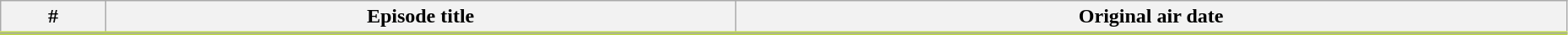<table class="wikitable" width="98%" style="background:#FFF;">
<tr style="border-bottom:3px solid #bcd843">
<th>#</th>
<th>Episode title</th>
<th>Original air date</th>
</tr>
<tr>
</tr>
</table>
